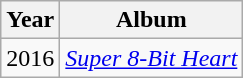<table class="wikitable">
<tr>
<th rowspan="1">Year</th>
<th rowspan="1">Album</th>
</tr>
<tr>
<td>2016</td>
<td><em><a href='#'>Super 8-Bit Heart</a></em></td>
</tr>
</table>
